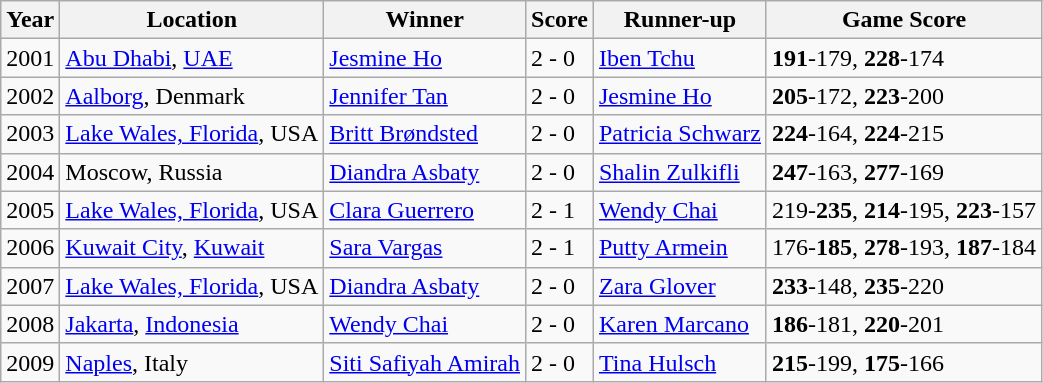<table class="wikitable">
<tr>
<th>Year</th>
<th>Location</th>
<th>Winner</th>
<th>Score</th>
<th>Runner-up</th>
<th>Game Score</th>
</tr>
<tr>
<td>2001</td>
<td><a href='#'>Abu Dhabi</a>, <a href='#'>UAE</a> </td>
<td> <a href='#'>Jesmine Ho</a></td>
<td>2 - 0</td>
<td> <a href='#'>Iben Tchu</a></td>
<td><strong>191</strong>-179, <strong>228</strong>-174</td>
</tr>
<tr>
<td>2002</td>
<td><a href='#'>Aalborg</a>, Denmark </td>
<td> <a href='#'>Jennifer Tan</a></td>
<td>2 - 0</td>
<td> <a href='#'>Jesmine Ho</a></td>
<td><strong>205</strong>-172, <strong>223</strong>-200</td>
</tr>
<tr>
<td>2003</td>
<td><a href='#'>Lake Wales, Florida</a>, USA </td>
<td> <a href='#'>Britt Brøndsted</a></td>
<td>2 - 0</td>
<td> <a href='#'>Patricia Schwarz</a></td>
<td><strong>224</strong>-164, <strong>224</strong>-215</td>
</tr>
<tr>
<td>2004</td>
<td>Moscow, Russia </td>
<td> <a href='#'>Diandra Asbaty</a></td>
<td>2 - 0</td>
<td> <a href='#'>Shalin Zulkifli</a></td>
<td><strong>247</strong>-163, <strong>277</strong>-169</td>
</tr>
<tr>
<td>2005</td>
<td><a href='#'>Lake Wales, Florida</a>, USA </td>
<td> <a href='#'>Clara Guerrero</a></td>
<td>2 - 1</td>
<td> <a href='#'>Wendy Chai</a></td>
<td>219-<strong>235</strong>, <strong>214</strong>-195, <strong>223</strong>-157</td>
</tr>
<tr>
<td>2006</td>
<td><a href='#'>Kuwait City</a>, <a href='#'>Kuwait</a> </td>
<td> <a href='#'>Sara Vargas</a></td>
<td>2 - 1</td>
<td> <a href='#'>Putty Armein</a></td>
<td>176-<strong>185</strong>, <strong>278</strong>-193, <strong>187</strong>-184</td>
</tr>
<tr>
<td>2007</td>
<td><a href='#'>Lake Wales, Florida</a>, USA </td>
<td> <a href='#'>Diandra Asbaty</a></td>
<td>2 - 0</td>
<td> <a href='#'>Zara Glover</a></td>
<td><strong>233</strong>-148, <strong>235</strong>-220</td>
</tr>
<tr>
<td>2008</td>
<td><a href='#'>Jakarta</a>, <a href='#'>Indonesia</a> </td>
<td> <a href='#'>Wendy Chai</a></td>
<td>2 - 0</td>
<td> <a href='#'>Karen Marcano</a></td>
<td><strong>186</strong>-181, <strong>220</strong>-201</td>
</tr>
<tr>
<td>2009</td>
<td><a href='#'>Naples</a>, Italy </td>
<td> <a href='#'>Siti Safiyah Amirah</a></td>
<td>2 - 0</td>
<td> <a href='#'>Tina Hulsch</a></td>
<td><strong>215</strong>-199, <strong>175</strong>-166</td>
</tr>
</table>
